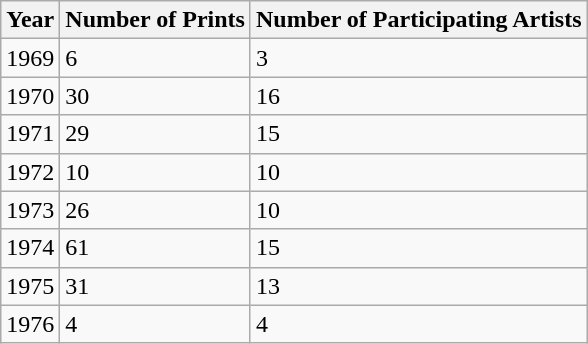<table class="wikitable">
<tr>
<th>Year</th>
<th>Number of Prints</th>
<th>Number of Participating Artists</th>
</tr>
<tr>
<td>1969</td>
<td>6</td>
<td>3</td>
</tr>
<tr>
<td>1970</td>
<td>30</td>
<td>16</td>
</tr>
<tr>
<td>1971</td>
<td>29</td>
<td>15</td>
</tr>
<tr>
<td>1972</td>
<td>10</td>
<td>10</td>
</tr>
<tr>
<td>1973</td>
<td>26</td>
<td>10</td>
</tr>
<tr>
<td>1974</td>
<td>61</td>
<td>15</td>
</tr>
<tr>
<td>1975</td>
<td>31</td>
<td>13</td>
</tr>
<tr>
<td>1976</td>
<td>4</td>
<td>4</td>
</tr>
</table>
